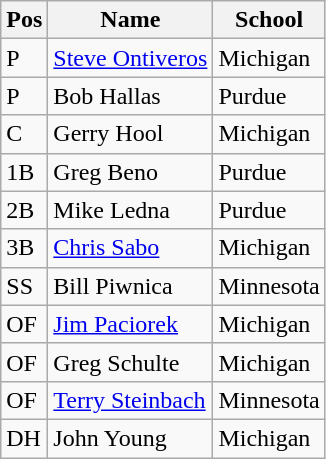<table class=wikitable>
<tr>
<th>Pos</th>
<th>Name</th>
<th>School</th>
</tr>
<tr>
<td>P</td>
<td><a href='#'>Steve Ontiveros</a></td>
<td>Michigan</td>
</tr>
<tr>
<td>P</td>
<td>Bob Hallas</td>
<td>Purdue</td>
</tr>
<tr>
<td>C</td>
<td>Gerry Hool</td>
<td>Michigan</td>
</tr>
<tr>
<td>1B</td>
<td>Greg Beno</td>
<td>Purdue</td>
</tr>
<tr>
<td>2B</td>
<td>Mike Ledna</td>
<td>Purdue</td>
</tr>
<tr>
<td>3B</td>
<td><a href='#'>Chris Sabo</a></td>
<td>Michigan</td>
</tr>
<tr>
<td>SS</td>
<td>Bill Piwnica</td>
<td>Minnesota</td>
</tr>
<tr>
<td>OF</td>
<td><a href='#'>Jim Paciorek</a></td>
<td>Michigan</td>
</tr>
<tr>
<td>OF</td>
<td>Greg Schulte</td>
<td>Michigan</td>
</tr>
<tr>
<td>OF</td>
<td><a href='#'>Terry Steinbach</a></td>
<td>Minnesota</td>
</tr>
<tr>
<td>DH</td>
<td>John Young</td>
<td>Michigan</td>
</tr>
</table>
